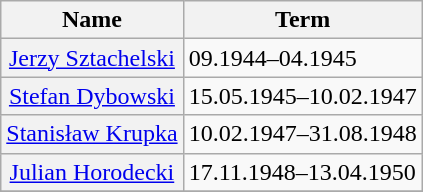<table class="wikitable">
<tr>
<th scope="col">Name</th>
<th scope="col">Term</th>
</tr>
<tr>
<th scope="row" style="font-weight:normal;"><a href='#'>Jerzy Sztachelski</a></th>
<td>09.1944–04.1945</td>
</tr>
<tr>
<th scope="row" style="font-weight:normal;"><a href='#'>Stefan Dybowski</a></th>
<td>15.05.1945–10.02.1947</td>
</tr>
<tr>
<th scope="row" style="font-weight:normal;"><a href='#'>Stanisław Krupka</a></th>
<td>10.02.1947–31.08.1948</td>
</tr>
<tr>
<th scope="row" style="font-weight:normal;"><a href='#'>Julian Horodecki</a></th>
<td>17.11.1948–13.04.1950</td>
</tr>
<tr>
</tr>
</table>
